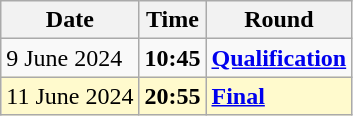<table class="wikitable">
<tr>
<th>Date</th>
<th>Time</th>
<th>Round</th>
</tr>
<tr>
<td>9 June 2024</td>
<td><strong>10:45</strong></td>
<td><strong><a href='#'>Qualification</a></strong></td>
</tr>
<tr style=background:lemonchiffon>
<td>11 June 2024</td>
<td><strong>20:55</strong></td>
<td><strong><a href='#'>Final</a></strong></td>
</tr>
</table>
